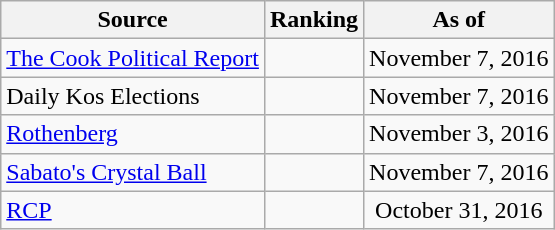<table class="wikitable" style="text-align:center">
<tr>
<th>Source</th>
<th>Ranking</th>
<th>As of</th>
</tr>
<tr>
<td align=left><a href='#'>The Cook Political Report</a></td>
<td></td>
<td>November 7, 2016</td>
</tr>
<tr>
<td align=left>Daily Kos Elections</td>
<td></td>
<td>November 7, 2016</td>
</tr>
<tr>
<td align=left><a href='#'>Rothenberg</a></td>
<td></td>
<td>November 3, 2016</td>
</tr>
<tr>
<td align=left><a href='#'>Sabato's Crystal Ball</a></td>
<td></td>
<td>November 7, 2016</td>
</tr>
<tr>
<td align="left"><a href='#'>RCP</a></td>
<td></td>
<td>October 31, 2016</td>
</tr>
</table>
